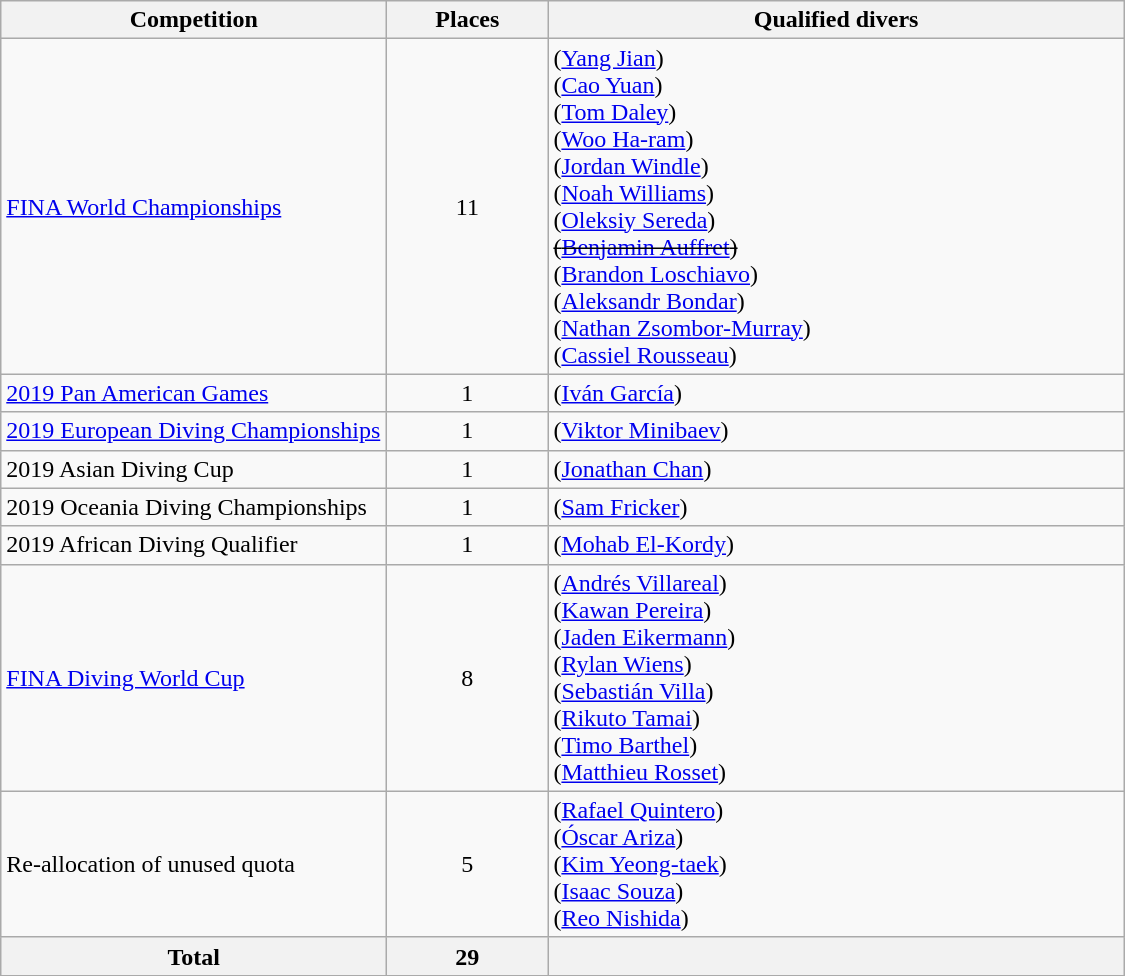<table class="wikitable" width=750>
<tr>
<th width=250>Competition</th>
<th width=100>Places</th>
<th>Qualified divers</th>
</tr>
<tr>
<td><a href='#'>FINA World Championships</a></td>
<td style="text-align:center">11</td>
<td> (<a href='#'>Yang Jian</a>)<br> (<a href='#'>Cao Yuan</a>)<br> (<a href='#'>Tom Daley</a>)<br> (<a href='#'>Woo Ha-ram</a>)<br> (<a href='#'>Jordan Windle</a>)<br> (<a href='#'>Noah Williams</a>)<br> (<a href='#'>Oleksiy Sereda</a>)<br> <s> (<a href='#'>Benjamin Auffret</a>)</s> <br> (<a href='#'>Brandon Loschiavo</a>)<br> (<a href='#'>Aleksandr Bondar</a>)<br> (<a href='#'>Nathan Zsombor-Murray</a>)<br> (<a href='#'>Cassiel Rousseau</a>)</td>
</tr>
<tr>
<td><a href='#'>2019 Pan American Games</a></td>
<td style="text-align:center">1</td>
<td> (<a href='#'>Iván García</a>)</td>
</tr>
<tr>
<td><a href='#'>2019 European Diving Championships</a></td>
<td style="text-align:center">1</td>
<td> (<a href='#'>Viktor Minibaev</a>)</td>
</tr>
<tr>
<td>2019 Asian Diving Cup</td>
<td style="text-align:center">1</td>
<td> (<a href='#'>Jonathan Chan</a>)</td>
</tr>
<tr>
<td>2019 Oceania Diving Championships</td>
<td style="text-align:center">1</td>
<td> (<a href='#'>Sam Fricker</a>)</td>
</tr>
<tr>
<td>2019 African Diving Qualifier</td>
<td style="text-align:center">1</td>
<td> (<a href='#'>Mohab El-Kordy</a>)</td>
</tr>
<tr>
<td><a href='#'>FINA Diving World Cup</a></td>
<td style="text-align:center">8</td>
<td> (<a href='#'>Andrés Villareal</a>)<br> (<a href='#'>Kawan Pereira</a>)<br> (<a href='#'>Jaden Eikermann</a>)<br> (<a href='#'>Rylan Wiens</a>)<br> (<a href='#'>Sebastián Villa</a>)<br> (<a href='#'>Rikuto Tamai</a>)<br> (<a href='#'>Timo Barthel</a>)<br> (<a href='#'>Matthieu Rosset</a>)</td>
</tr>
<tr>
<td>Re-allocation of unused quota</td>
<td style="text-align:center">5</td>
<td> (<a href='#'>Rafael Quintero</a>)<br> (<a href='#'>Óscar Ariza</a>)<br>  (<a href='#'>Kim Yeong-taek</a>)<br> (<a href='#'>Isaac Souza</a>)<br> (<a href='#'>Reo Nishida</a>)</td>
</tr>
<tr>
<th>Total</th>
<th>29</th>
<th></th>
</tr>
</table>
